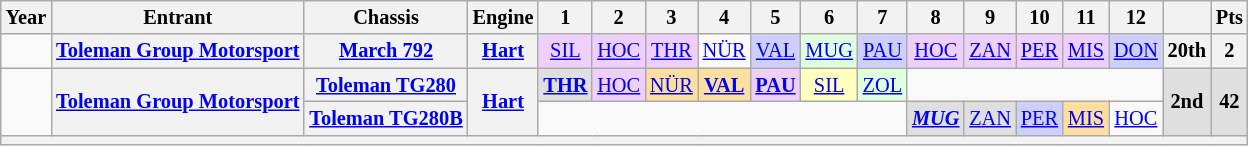<table class="wikitable" style="text-align:center; font-size:85%">
<tr>
<th>Year</th>
<th>Entrant</th>
<th>Chassis</th>
<th>Engine</th>
<th>1</th>
<th>2</th>
<th>3</th>
<th>4</th>
<th>5</th>
<th>6</th>
<th>7</th>
<th>8</th>
<th>9</th>
<th>10</th>
<th>11</th>
<th>12</th>
<th></th>
<th>Pts</th>
</tr>
<tr>
<td></td>
<th nowrap><a href='#'>Toleman Group Motorsport</a></th>
<th nowrap><a href='#'>March 792</a></th>
<th nowrap><a href='#'>Hart</a></th>
<td style="background:#EFCFFF;"><a href='#'>SIL</a><br></td>
<td style="background:#EFCFFF;"><a href='#'>HOC</a><br></td>
<td style="background:#EFCFFF;"><a href='#'>THR</a><br></td>
<td><a href='#'>NÜR</a><br></td>
<td style="background:#CFCFFF;"><a href='#'>VAL</a><br></td>
<td style="background:#DFFFDF;"><a href='#'>MUG</a><br></td>
<td style="background:#CFCFFF;"><a href='#'>PAU</a><br></td>
<td style="background:#EFCFFF;"><a href='#'>HOC</a><br></td>
<td style="background:#EFCFFF;"><a href='#'>ZAN</a><br></td>
<td style="background:#EFCFFF;"><a href='#'>PER</a><br></td>
<td style="background:#EFCFFF;"><a href='#'>MIS</a><br></td>
<td style="background:#CFCFFF;"><a href='#'>DON</a><br></td>
<th>20th</th>
<th>2</th>
</tr>
<tr>
<td rowspan=2></td>
<th rowspan=2 nowrap><a href='#'>Toleman Group Motorsport</a></th>
<th nowrap><a href='#'>Toleman TG280</a></th>
<th rowspan=2 nowrap><a href='#'>Hart</a></th>
<td style="background:#DFDFDF;"><strong><a href='#'>THR</a></strong><br></td>
<td style="background:#EFCFFF;"><a href='#'>HOC</a><br></td>
<td style="background:#FFDF9F;"><a href='#'>NÜR</a><br></td>
<td style="background:#FFDF9F;"><strong><a href='#'>VAL</a></strong><br></td>
<td style="background:#EFCFFF;"><strong><a href='#'>PAU</a></strong><br></td>
<td style="background:#FFFFBF;"><a href='#'>SIL</a><br></td>
<td style="background:#DFFFDF;"><a href='#'>ZOL</a><br></td>
<td colspan=5></td>
<td rowspan=2 style="background:#DFDFDF;"><strong>2nd</strong></td>
<td rowspan=2 style="background:#DFDFDF;"><strong>42</strong></td>
</tr>
<tr>
<th nowrap><a href='#'>Toleman TG280B</a></th>
<td colspan=7></td>
<td style="background:#DFDFDF;"><strong><em><a href='#'>MUG</a></em></strong><br></td>
<td style="background:#DFDFDF;"><a href='#'>ZAN</a><br></td>
<td style="background:#CFCFFF;"><a href='#'>PER</a><br></td>
<td style="background:#FFDF9F;"><a href='#'>MIS</a><br></td>
<td><a href='#'>HOC</a></td>
</tr>
<tr>
<th colspan="20"></th>
</tr>
</table>
